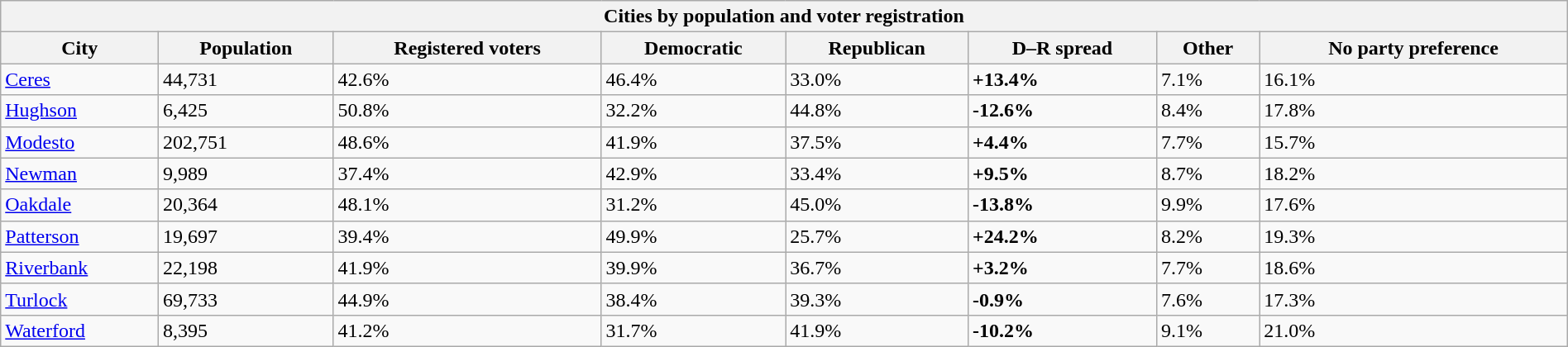<table class="wikitable collapsible collapsed sortable" style="width: 100%;">
<tr>
<th colspan="8">Cities by population and voter registration</th>
</tr>
<tr>
<th>City</th>
<th data-sort-type="number">Population</th>
<th data-sort-type="number">Registered voters<br></th>
<th data-sort-type="number">Democratic</th>
<th data-sort-type="number">Republican</th>
<th data-sort-type="number">D–R spread</th>
<th data-sort-type="number">Other</th>
<th data-sort-type="number">No party preference</th>
</tr>
<tr>
<td><a href='#'>Ceres</a></td>
<td>44,731</td>
<td>42.6%</td>
<td>46.4%</td>
<td>33.0%</td>
<td><span><strong>+13.4%</strong></span></td>
<td>7.1%</td>
<td>16.1%</td>
</tr>
<tr>
<td><a href='#'>Hughson</a></td>
<td>6,425</td>
<td>50.8%</td>
<td>32.2%</td>
<td>44.8%</td>
<td><span><strong>-12.6%</strong></span></td>
<td>8.4%</td>
<td>17.8%</td>
</tr>
<tr>
<td><a href='#'>Modesto</a></td>
<td>202,751</td>
<td>48.6%</td>
<td>41.9%</td>
<td>37.5%</td>
<td><span><strong>+4.4%</strong></span></td>
<td>7.7%</td>
<td>15.7%</td>
</tr>
<tr>
<td><a href='#'>Newman</a></td>
<td>9,989</td>
<td>37.4%</td>
<td>42.9%</td>
<td>33.4%</td>
<td><span><strong>+9.5%</strong></span></td>
<td>8.7%</td>
<td>18.2%</td>
</tr>
<tr>
<td><a href='#'>Oakdale</a></td>
<td>20,364</td>
<td>48.1%</td>
<td>31.2%</td>
<td>45.0%</td>
<td><span><strong>-13.8%</strong></span></td>
<td>9.9%</td>
<td>17.6%</td>
</tr>
<tr>
<td><a href='#'>Patterson</a></td>
<td>19,697</td>
<td>39.4%</td>
<td>49.9%</td>
<td>25.7%</td>
<td><span><strong>+24.2%</strong></span></td>
<td>8.2%</td>
<td>19.3%</td>
</tr>
<tr>
<td><a href='#'>Riverbank</a></td>
<td>22,198</td>
<td>41.9%</td>
<td>39.9%</td>
<td>36.7%</td>
<td><span><strong>+3.2%</strong></span></td>
<td>7.7%</td>
<td>18.6%</td>
</tr>
<tr>
<td><a href='#'>Turlock</a></td>
<td>69,733</td>
<td>44.9%</td>
<td>38.4%</td>
<td>39.3%</td>
<td><span><strong>-0.9%</strong></span></td>
<td>7.6%</td>
<td>17.3%</td>
</tr>
<tr>
<td><a href='#'>Waterford</a></td>
<td>8,395</td>
<td>41.2%</td>
<td>31.7%</td>
<td>41.9%</td>
<td><span><strong>-10.2%</strong></span></td>
<td>9.1%</td>
<td>21.0%</td>
</tr>
</table>
